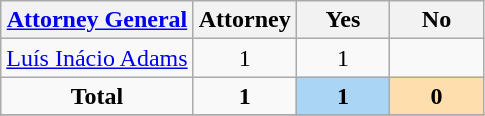<table class="wikitable">
<tr>
<th><a href='#'>Attorney General</a></th>
<th width="55pt">Attorney</th>
<th width="55pt">Yes</th>
<th width="55pt">No</th>
</tr>
<tr>
<td align="left"><a href='#'>Luís Inácio Adams</a></td>
<td align="center">1</td>
<td align="center">1</td>
<td align="center"></td>
</tr>
<tr>
<td align="center"><strong>Total</strong></td>
<td align="center"><strong>1</strong></td>
<td align="center" bgcolor="#abd5f5"><strong>1</strong></td>
<td align="center" bgcolor="#FFDEAD"><strong>0</strong></td>
</tr>
<tr>
</tr>
</table>
